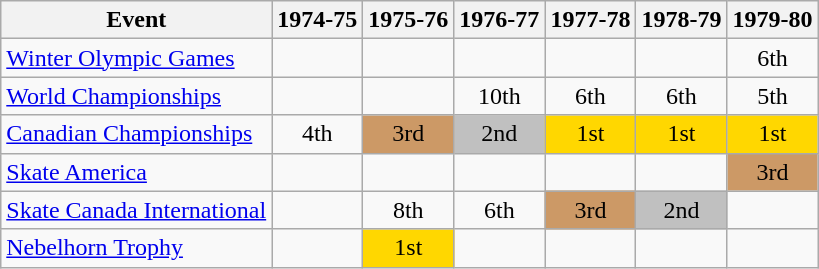<table class="wikitable">
<tr>
<th>Event</th>
<th>1974-75</th>
<th>1975-76</th>
<th>1976-77</th>
<th>1977-78</th>
<th>1978-79</th>
<th>1979-80</th>
</tr>
<tr>
<td><a href='#'>Winter Olympic Games</a></td>
<td></td>
<td></td>
<td></td>
<td></td>
<td></td>
<td align="center">6th</td>
</tr>
<tr>
<td><a href='#'>World Championships</a></td>
<td></td>
<td></td>
<td align="center">10th</td>
<td align="center">6th</td>
<td align="center">6th</td>
<td align="center">5th</td>
</tr>
<tr>
<td><a href='#'>Canadian Championships</a></td>
<td align="center">4th</td>
<td align="center" bgcolor="cc9966">3rd</td>
<td align="center" bgcolor="silver">2nd</td>
<td align="center" bgcolor="gold">1st</td>
<td align="center" bgcolor="gold">1st</td>
<td align="center" bgcolor="gold">1st</td>
</tr>
<tr>
<td><a href='#'>Skate America</a></td>
<td></td>
<td></td>
<td></td>
<td></td>
<td></td>
<td align="center" bgcolor="cc9966">3rd</td>
</tr>
<tr>
<td><a href='#'>Skate Canada International</a></td>
<td></td>
<td align="center">8th</td>
<td align="center">6th</td>
<td align="center" bgcolor="cc9966">3rd</td>
<td align="center" bgcolor="silver">2nd</td>
<td></td>
</tr>
<tr>
<td><a href='#'>Nebelhorn Trophy</a></td>
<td></td>
<td align="center" bgcolor="gold">1st</td>
<td></td>
<td></td>
<td></td>
<td></td>
</tr>
</table>
